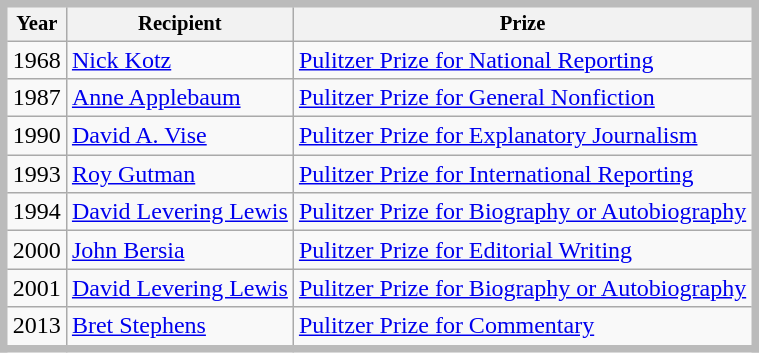<table class="wikitable" style="border: 5px solid #BBB; margin: .96em 0 0 .9em;">
<tr style="font-size: 86%;">
<th>Year</th>
<th>Recipient</th>
<th>Prize</th>
</tr>
<tr>
<td>1968</td>
<td><a href='#'>Nick Kotz</a></td>
<td><a href='#'>Pulitzer Prize for National Reporting</a></td>
</tr>
<tr>
<td>1987</td>
<td><a href='#'>Anne Applebaum</a></td>
<td><a href='#'>Pulitzer Prize for General Nonfiction</a></td>
</tr>
<tr>
<td>1990</td>
<td><a href='#'>David A. Vise</a></td>
<td><a href='#'>Pulitzer Prize for Explanatory Journalism</a></td>
</tr>
<tr>
<td>1993</td>
<td><a href='#'>Roy Gutman</a></td>
<td><a href='#'>Pulitzer Prize for International Reporting</a></td>
</tr>
<tr>
<td>1994</td>
<td><a href='#'>David Levering Lewis</a></td>
<td><a href='#'>Pulitzer Prize for Biography or Autobiography</a></td>
</tr>
<tr>
<td>2000</td>
<td><a href='#'>John Bersia</a></td>
<td><a href='#'>Pulitzer Prize for Editorial Writing</a></td>
</tr>
<tr>
<td>2001</td>
<td><a href='#'>David Levering Lewis</a></td>
<td><a href='#'>Pulitzer Prize for Biography or Autobiography</a></td>
</tr>
<tr>
<td>2013</td>
<td><a href='#'>Bret Stephens</a></td>
<td><a href='#'>Pulitzer Prize for Commentary</a></td>
</tr>
</table>
